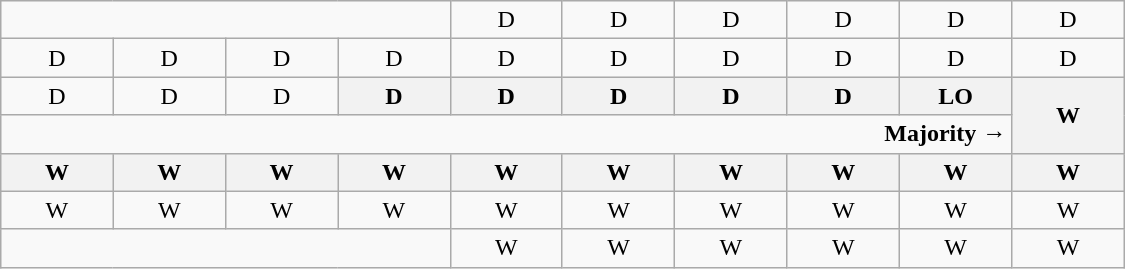<table class="wikitable" style="text-align:center" width=750px>
<tr>
<td colspan=4></td>
<td>D</td>
<td>D</td>
<td>D</td>
<td>D</td>
<td>D</td>
<td>D</td>
</tr>
<tr>
<td width=50px >D</td>
<td width=50px >D</td>
<td width=50px >D</td>
<td width=50px >D</td>
<td width=50px >D</td>
<td width=50px >D</td>
<td width=50px >D</td>
<td width=50px >D</td>
<td width=50px >D</td>
<td width=50px >D</td>
</tr>
<tr>
<td>D</td>
<td>D</td>
<td>D</td>
<th>D<br></th>
<th>D<br></th>
<th>D<br></th>
<th>D<br></th>
<th>D<br></th>
<th>LO<br></th>
<th rowspan=2 >W<br></th>
</tr>
<tr>
<td colspan=9 align=right><strong>Majority →</strong></td>
</tr>
<tr>
<th>W<br></th>
<th>W<br></th>
<th>W<br></th>
<th>W<br></th>
<th>W<br></th>
<th>W<br></th>
<th>W<br></th>
<th>W<br></th>
<th>W<br></th>
<th>W<br></th>
</tr>
<tr>
<td>W</td>
<td>W</td>
<td>W</td>
<td>W</td>
<td>W</td>
<td>W</td>
<td>W</td>
<td>W</td>
<td>W</td>
<td>W</td>
</tr>
<tr>
<td colspan=4></td>
<td>W</td>
<td>W</td>
<td>W</td>
<td>W</td>
<td>W</td>
<td>W</td>
</tr>
</table>
